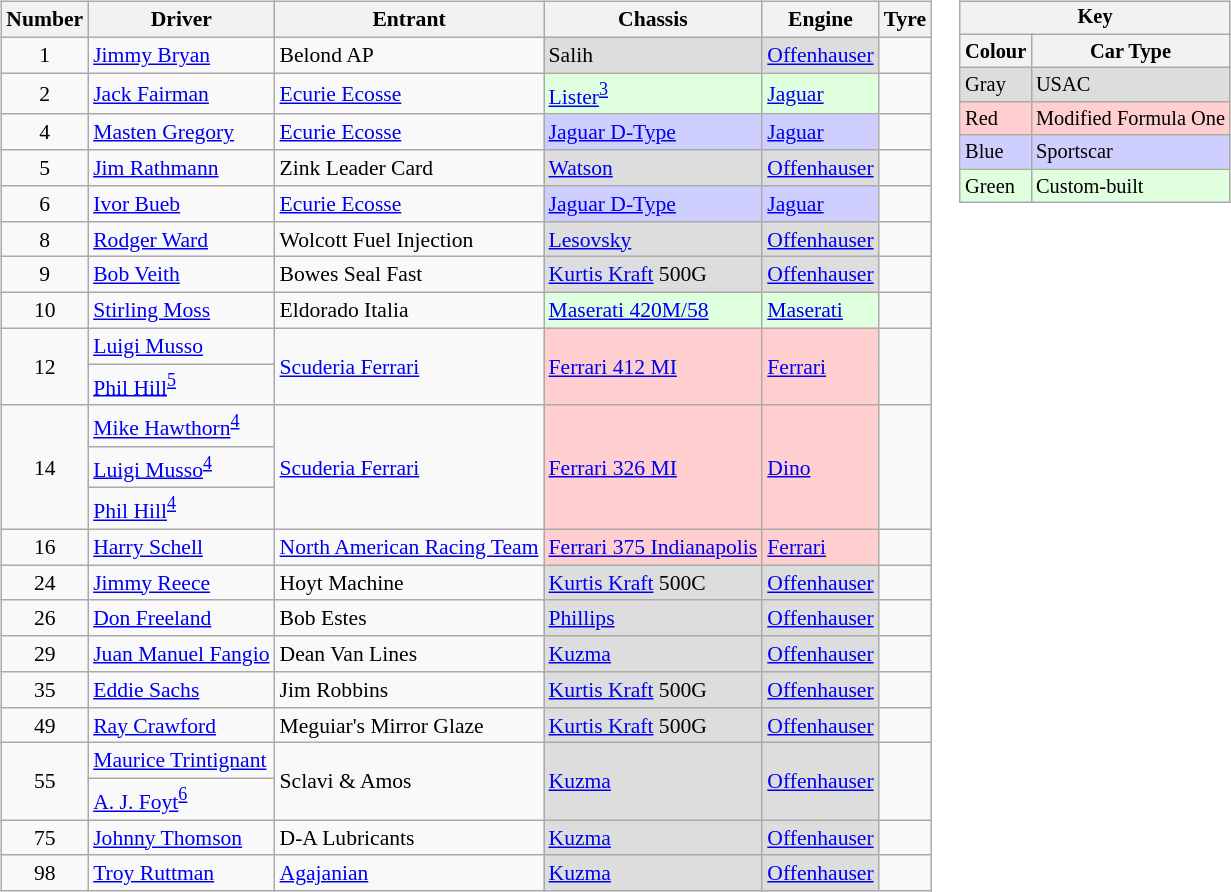<table>
<tr>
<td><br><table class="wikitable" style="font-size: 90%;">
<tr valign="top">
<th>Number</th>
<th>Driver</th>
<th>Entrant</th>
<th>Chassis</th>
<th>Engine</th>
<th>Tyre</th>
</tr>
<tr>
<td align="center">1</td>
<td> <a href='#'>Jimmy Bryan</a></td>
<td>Belond AP</td>
<td style="background:#dddddd;">Salih</td>
<td style="background:#dddddd;"><a href='#'>Offenhauser</a></td>
<td align="center"></td>
</tr>
<tr>
<td align="center">2</td>
<td> <a href='#'>Jack Fairman</a></td>
<td><a href='#'>Ecurie Ecosse</a></td>
<td style="background:#dfffdf;"><a href='#'>Lister</a><sup><a href='#'>3</a></sup></td>
<td style="background:#dfffdf;"><a href='#'>Jaguar</a></td>
<td align="center"><br></td>
</tr>
<tr>
<td align="center">4</td>
<td> <a href='#'>Masten Gregory</a></td>
<td><a href='#'>Ecurie Ecosse</a></td>
<td style="background:#cfcfff;"><a href='#'>Jaguar D-Type</a></td>
<td style="background:#cfcfff;"><a href='#'>Jaguar</a></td>
<td align="center"></td>
</tr>
<tr>
<td align="center">5</td>
<td> <a href='#'>Jim Rathmann</a></td>
<td>Zink Leader Card</td>
<td style="background:#dddddd;"><a href='#'>Watson</a></td>
<td style="background:#dddddd;"><a href='#'>Offenhauser</a></td>
<td align="center"></td>
</tr>
<tr>
<td align="center">6</td>
<td> <a href='#'>Ivor Bueb</a></td>
<td><a href='#'>Ecurie Ecosse</a></td>
<td style="background:#cfcfff;"><a href='#'>Jaguar D-Type</a></td>
<td style="background:#cfcfff;"><a href='#'>Jaguar</a></td>
<td align="center"></td>
</tr>
<tr>
<td align="center">8</td>
<td> <a href='#'>Rodger Ward</a></td>
<td>Wolcott Fuel Injection</td>
<td style="background:#dddddd;"><a href='#'>Lesovsky</a></td>
<td style="background:#dddddd;"><a href='#'>Offenhauser</a></td>
<td align="center"></td>
</tr>
<tr>
<td align="center">9</td>
<td> <a href='#'>Bob Veith</a></td>
<td>Bowes Seal Fast</td>
<td style="background:#dddddd;"><a href='#'>Kurtis Kraft</a> 500G</td>
<td style="background:#dddddd;"><a href='#'>Offenhauser</a></td>
<td align="center"></td>
</tr>
<tr>
<td align="center">10</td>
<td> <a href='#'>Stirling Moss</a></td>
<td>Eldorado Italia</td>
<td style="background:#dfffdf;"><a href='#'>Maserati 420M/58</a></td>
<td style="background:#dfffdf;"><a href='#'>Maserati</a></td>
<td align="center"></td>
</tr>
<tr>
<td rowspan=2 align="center">12</td>
<td> <a href='#'>Luigi Musso</a></td>
<td rowspan=2><a href='#'>Scuderia Ferrari</a></td>
<td style="background:#ffcfcf;" rowspan=2><a href='#'>Ferrari 412 MI</a></td>
<td style="background:#ffcfcf;" rowspan=2><a href='#'>Ferrari</a></td>
<td rowspan=2 align="center"></td>
</tr>
<tr>
<td> <a href='#'>Phil Hill</a><sup><a href='#'>5</a></sup></td>
</tr>
<tr>
<td rowspan=3 align="center">14</td>
<td> <a href='#'>Mike Hawthorn</a><sup><a href='#'>4</a></sup></td>
<td rowspan=3><a href='#'>Scuderia Ferrari</a></td>
<td style="background:#ffcfcf;" rowspan=3><a href='#'>Ferrari 326 MI</a></td>
<td style="background:#ffcfcf;" rowspan=3><a href='#'>Dino</a></td>
<td rowspan=3 align="center"></td>
</tr>
<tr>
<td> <a href='#'>Luigi Musso</a><sup><a href='#'>4</a></sup></td>
</tr>
<tr>
<td> <a href='#'>Phil Hill</a><sup><a href='#'>4</a></sup></td>
</tr>
<tr>
<td align="center">16</td>
<td> <a href='#'>Harry Schell</a></td>
<td><a href='#'>North American Racing Team</a></td>
<td style="background:#ffcfcf;"><a href='#'>Ferrari 375 Indianapolis</a></td>
<td style="background:#ffcfcf;"><a href='#'>Ferrari</a></td>
<td align="center"></td>
</tr>
<tr>
<td align="center">24</td>
<td> <a href='#'>Jimmy Reece</a></td>
<td>Hoyt Machine</td>
<td style="background:#dddddd;"><a href='#'>Kurtis Kraft</a> 500C</td>
<td style="background:#dddddd;"><a href='#'>Offenhauser</a></td>
<td align="center"></td>
</tr>
<tr>
<td align="center">26</td>
<td> <a href='#'>Don Freeland</a></td>
<td>Bob Estes</td>
<td style="background:#dddddd;"><a href='#'>Phillips</a></td>
<td style="background:#dddddd;"><a href='#'>Offenhauser</a></td>
<td align="center"></td>
</tr>
<tr>
<td align="center">29</td>
<td> <a href='#'>Juan Manuel Fangio</a></td>
<td>Dean Van Lines</td>
<td style="background:#dddddd;"><a href='#'>Kuzma</a></td>
<td style="background:#dddddd;"><a href='#'>Offenhauser</a></td>
<td align="center"></td>
</tr>
<tr>
<td align="center">35</td>
<td> <a href='#'>Eddie Sachs</a></td>
<td>Jim Robbins</td>
<td style="background:#dddddd;"><a href='#'>Kurtis Kraft</a> 500G</td>
<td style="background:#dddddd;"><a href='#'>Offenhauser</a></td>
<td align="center"></td>
</tr>
<tr>
<td align="center">49</td>
<td> <a href='#'>Ray Crawford</a></td>
<td>Meguiar's Mirror Glaze</td>
<td style="background:#dddddd;"><a href='#'>Kurtis Kraft</a> 500G</td>
<td style="background:#dddddd;"><a href='#'>Offenhauser</a></td>
<td align="center"></td>
</tr>
<tr>
<td rowspan=2 align="center">55</td>
<td> <a href='#'>Maurice Trintignant</a></td>
<td rowspan=2>Sclavi & Amos</td>
<td style="background:#dddddd;" rowspan=2><a href='#'>Kuzma</a></td>
<td style="background:#dddddd;" rowspan=2><a href='#'>Offenhauser</a></td>
<td rowspan=2 align="center"></td>
</tr>
<tr>
<td> <a href='#'>A. J. Foyt</a><sup><a href='#'>6</a></sup></td>
</tr>
<tr>
<td align="center">75</td>
<td> <a href='#'>Johnny Thomson</a></td>
<td>D-A Lubricants</td>
<td style="background:#dddddd;"><a href='#'>Kuzma</a></td>
<td style="background:#dddddd;"><a href='#'>Offenhauser</a></td>
<td align="center"></td>
</tr>
<tr>
<td align="center">98</td>
<td> <a href='#'>Troy Ruttman</a></td>
<td><a href='#'>Agajanian</a></td>
<td style="background:#dddddd;"><a href='#'>Kuzma</a></td>
<td style="background:#dddddd;"><a href='#'>Offenhauser</a></td>
<td align="center"></td>
</tr>
</table>
</td>
<td valign="top"><br><table style="margin-right:0; font-size:85%" class="wikitable">
<tr>
<th colspan=2>Key</th>
</tr>
<tr>
<th>Colour</th>
<th>Car Type</th>
</tr>
<tr style="background:#dddddd;">
<td>Gray</td>
<td>USAC</td>
</tr>
<tr style="background:#ffcfcf;">
<td>Red</td>
<td>Modified Formula One</td>
</tr>
<tr style="background:#cfcfff;">
<td>Blue</td>
<td>Sportscar</td>
</tr>
<tr style="background:#dfffdf;">
<td>Green</td>
<td>Custom-built</td>
</tr>
</table>
</td>
</tr>
</table>
